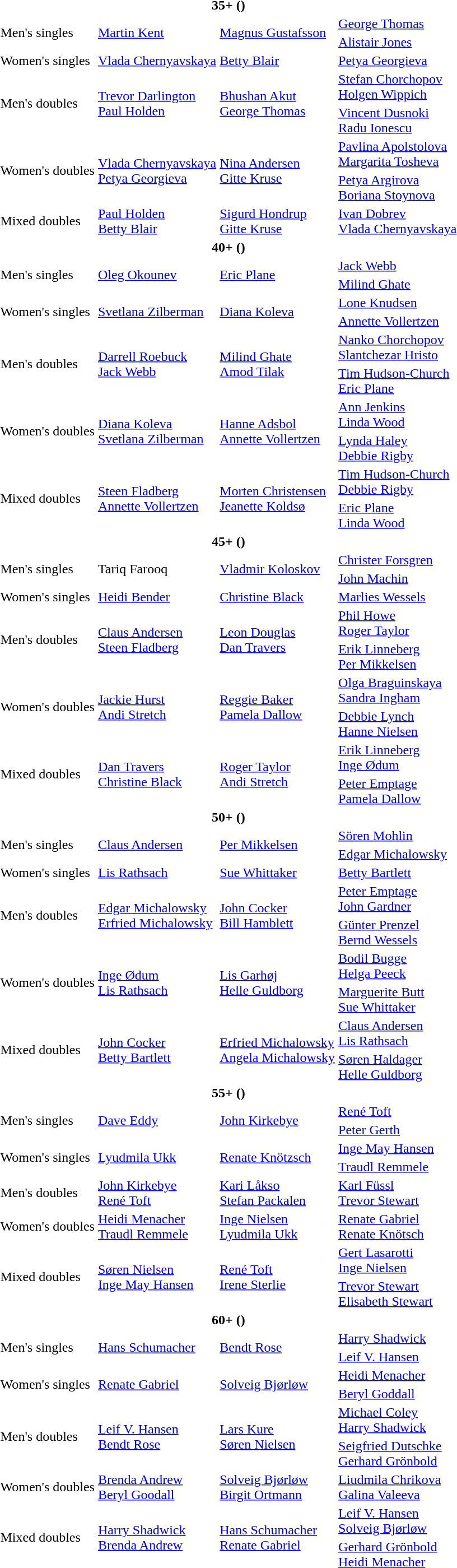<table>
<tr>
<th colspan="4">35+ ()</th>
</tr>
<tr>
<td rowspan="2">Men's singles</td>
<td rowspan="2"> <a href='#'>Martin Kent</a></td>
<td rowspan="2"> <a href='#'>Magnus Gustafsson</a></td>
<td> <a href='#'>George Thomas</a></td>
</tr>
<tr>
<td> <a href='#'>Alistair Jones</a></td>
</tr>
<tr>
<td>Women's singles</td>
<td> <a href='#'>Vlada Chernyavskaya</a></td>
<td> <a href='#'>Betty Blair</a></td>
<td> <a href='#'>Petya Georgieva</a></td>
</tr>
<tr>
<td rowspan="2">Men's doubles</td>
<td rowspan="2"> <a href='#'>Trevor Darlington</a><br> <a href='#'>Paul Holden</a></td>
<td rowspan="2"> <a href='#'>Bhushan Akut</a><br> <a href='#'>George Thomas</a></td>
<td> <a href='#'>Stefan Chorchopov</a><br> <a href='#'>Holgen Wippich</a></td>
</tr>
<tr>
<td> <a href='#'>Vincent Dusnoki</a><br> <a href='#'>Radu Ionescu</a></td>
</tr>
<tr>
<td rowspan="2">Women's doubles</td>
<td rowspan="2"> <a href='#'>Vlada Chernyavskaya</a><br> <a href='#'>Petya Georgieva</a></td>
<td rowspan="2"> <a href='#'>Nina Andersen</a><br> <a href='#'>Gitte Kruse</a></td>
<td> <a href='#'>Pavlina Apolstolova</a><br> <a href='#'>Margarita Tosheva</a></td>
</tr>
<tr>
<td> <a href='#'>Petya Argirova</a><br> <a href='#'>Boriana Stoynova</a></td>
</tr>
<tr>
<td>Mixed doubles</td>
<td> <a href='#'>Paul Holden</a><br> <a href='#'>Betty Blair</a></td>
<td> <a href='#'>Sigurd Hondrup</a><br> <a href='#'>Gitte Kruse</a></td>
<td> <a href='#'>Ivan Dobrev</a><br> <a href='#'>Vlada Chernyavskaya</a></td>
</tr>
<tr>
<th colspan="4">40+ ()</th>
</tr>
<tr>
<td rowspan="2">Men's singles</td>
<td rowspan="2"> <a href='#'>Oleg Okounev</a></td>
<td rowspan="2"> <a href='#'>Eric Plane</a></td>
<td> <a href='#'>Jack Webb</a></td>
</tr>
<tr>
<td> <a href='#'>Milind Ghate</a></td>
</tr>
<tr>
<td rowspan="2">Women's singles</td>
<td rowspan="2"> <a href='#'>Svetlana Zilberman</a></td>
<td rowspan="2"> <a href='#'>Diana Koleva</a></td>
<td> <a href='#'>Lone Knudsen</a></td>
</tr>
<tr>
<td> <a href='#'>Annette Vollertzen</a></td>
</tr>
<tr>
<td rowspan="2">Men's doubles</td>
<td rowspan="2"> <a href='#'>Darrell Roebuck</a><br> <a href='#'>Jack Webb</a></td>
<td rowspan="2"> <a href='#'>Milind Ghate</a><br> <a href='#'>Amod Tilak</a></td>
<td> <a href='#'>Nanko Chorchopov</a><br> <a href='#'>Slantchezar Hristo</a></td>
</tr>
<tr>
<td> <a href='#'>Tim Hudson-Church</a><br> <a href='#'>Eric Plane</a></td>
</tr>
<tr>
<td rowspan="2">Women's doubles</td>
<td rowspan="2"> <a href='#'>Diana Koleva</a><br> <a href='#'>Svetlana Zilberman</a></td>
<td rowspan="2"> <a href='#'>Hanne Adsbol</a><br> <a href='#'>Annette Vollertzen</a></td>
<td> <a href='#'>Ann Jenkins</a><br> <a href='#'>Linda Wood</a></td>
</tr>
<tr>
<td> <a href='#'>Lynda Haley</a><br> <a href='#'>Debbie Rigby</a></td>
</tr>
<tr>
<td rowspan="2">Mixed doubles</td>
<td rowspan="2"> <a href='#'>Steen Fladberg</a><br> <a href='#'>Annette Vollertzen</a></td>
<td rowspan="2"> <a href='#'>Morten Christensen</a><br> <a href='#'>Jeanette Koldsø</a></td>
<td> <a href='#'>Tim Hudson-Church</a><br> <a href='#'>Debbie Rigby</a></td>
</tr>
<tr>
<td> <a href='#'>Eric Plane</a><br> <a href='#'>Linda Wood</a></td>
</tr>
<tr>
<th colspan="4">45+ ()</th>
</tr>
<tr>
<td rowspan="2">Men's singles</td>
<td rowspan="2"> Tariq Farooq</td>
<td rowspan="2"> <a href='#'>Vladmir Koloskov</a></td>
<td> <a href='#'>Christer Forsgren</a></td>
</tr>
<tr>
<td> <a href='#'>John Machin</a></td>
</tr>
<tr>
<td>Women's singles</td>
<td> <a href='#'>Heidi Bender</a></td>
<td> <a href='#'>Christine Black</a></td>
<td> <a href='#'>Marlies Wessels</a></td>
</tr>
<tr>
<td rowspan="2">Men's doubles</td>
<td rowspan="2"> <a href='#'>Claus Andersen</a><br> <a href='#'>Steen Fladberg</a></td>
<td rowspan="2"> <a href='#'>Leon Douglas</a><br> <a href='#'>Dan Travers</a></td>
<td> <a href='#'>Phil Howe</a><br> <a href='#'>Roger Taylor</a></td>
</tr>
<tr>
<td> <a href='#'>Erik Linneberg</a><br> <a href='#'>Per Mikkelsen</a></td>
</tr>
<tr>
<td rowspan="2">Women's doubles</td>
<td rowspan="2"> <a href='#'>Jackie Hurst</a><br> <a href='#'>Andi Stretch</a></td>
<td rowspan="2"> <a href='#'>Reggie Baker</a><br> <a href='#'>Pamela Dallow</a></td>
<td> <a href='#'>Olga Braguinskaya</a><br> <a href='#'>Sandra Ingham</a></td>
</tr>
<tr>
<td> <a href='#'>Debbie Lynch</a><br> <a href='#'>Hanne Nielsen</a></td>
</tr>
<tr>
<td rowspan="2">Mixed doubles</td>
<td rowspan="2"> <a href='#'>Dan Travers</a><br> <a href='#'>Christine Black</a></td>
<td rowspan="2"> <a href='#'>Roger Taylor</a><br> <a href='#'>Andi Stretch</a></td>
<td> <a href='#'>Erik Linneberg</a><br> <a href='#'>Inge Ødum</a></td>
</tr>
<tr>
<td> <a href='#'>Peter Emptage</a><br> <a href='#'>Pamela Dallow</a></td>
</tr>
<tr>
<th colspan="4">50+ ()</th>
</tr>
<tr>
<td rowspan="2">Men's singles</td>
<td rowspan="2"> <a href='#'>Claus Andersen</a></td>
<td rowspan="2"> <a href='#'>Per Mikkelsen</a></td>
<td> <a href='#'>Sören Mohlin</a></td>
</tr>
<tr>
<td> <a href='#'>Edgar Michalowsky</a></td>
</tr>
<tr>
<td>Women's singles</td>
<td> <a href='#'>Lis Rathsach</a></td>
<td> <a href='#'>Sue Whittaker</a></td>
<td> <a href='#'>Betty Bartlett</a></td>
</tr>
<tr>
<td rowspan="2">Men's doubles</td>
<td rowspan="2"> <a href='#'>Edgar Michalowsky</a><br> <a href='#'>Erfried Michalowsky</a></td>
<td rowspan="2"> <a href='#'>John Cocker</a><br> <a href='#'>Bill Hamblett</a></td>
<td> <a href='#'>Peter Emptage</a><br> <a href='#'>John Gardner</a></td>
</tr>
<tr>
<td> <a href='#'>Günter Prenzel</a><br> <a href='#'>Bernd Wessels</a></td>
</tr>
<tr>
<td rowspan="2">Women's doubles</td>
<td rowspan="2"> <a href='#'>Inge Ødum</a><br> <a href='#'>Lis Rathsach</a></td>
<td rowspan="2"> <a href='#'>Lis Garhøj</a><br> <a href='#'>Helle Guldborg</a></td>
<td> <a href='#'>Bodil Bugge</a><br> <a href='#'>Helga Peeck</a></td>
</tr>
<tr>
<td> <a href='#'>Marguerite Butt</a><br> <a href='#'>Sue Whittaker</a></td>
</tr>
<tr>
<td rowspan="2">Mixed doubles</td>
<td rowspan="2"> <a href='#'>John Cocker</a><br> <a href='#'>Betty Bartlett</a></td>
<td rowspan="2"> <a href='#'>Erfried Michalowsky</a><br> <a href='#'>Angela Michalowsky</a></td>
<td> <a href='#'>Claus Andersen</a><br> <a href='#'>Lis Rathsach</a></td>
</tr>
<tr>
<td> <a href='#'>Søren Haldager</a><br> <a href='#'>Helle Guldborg</a></td>
</tr>
<tr>
<th colspan="4">55+ ()</th>
</tr>
<tr>
<td rowspan="2">Men's singles</td>
<td rowspan="2"> <a href='#'>Dave Eddy</a></td>
<td rowspan="2"> <a href='#'>John Kirkebye</a></td>
<td> <a href='#'>René Toft</a></td>
</tr>
<tr>
<td> <a href='#'>Peter Gerth</a></td>
</tr>
<tr>
<td rowspan="2">Women's singles</td>
<td rowspan="2"> <a href='#'>Lyudmila Ukk</a></td>
<td rowspan="2"> <a href='#'>Renate Knötzsch</a></td>
<td> <a href='#'>Inge May Hansen</a></td>
</tr>
<tr>
<td> <a href='#'>Traudl Remmele</a></td>
</tr>
<tr>
<td>Men's doubles</td>
<td> <a href='#'>John Kirkebye</a><br> <a href='#'>René Toft</a></td>
<td> <a href='#'>Kari Låkso</a><br> <a href='#'>Stefan Packalen</a></td>
<td> <a href='#'>Karl Füssl</a><br> <a href='#'>Trevor Stewart</a></td>
</tr>
<tr>
<td>Women's doubles</td>
<td> <a href='#'>Heidi Menacher</a><br> <a href='#'>Traudl Remmele</a></td>
<td> <a href='#'>Inge Nielsen</a><br> <a href='#'>Lyudmila Ukk</a></td>
<td> <a href='#'>Renate Gabriel</a><br> <a href='#'>Renate Knötsch</a></td>
</tr>
<tr>
<td rowspan="2">Mixed doubles</td>
<td rowspan="2"> <a href='#'>Søren Nielsen</a><br> <a href='#'>Inge May Hansen</a></td>
<td rowspan="2"> <a href='#'>René Toft</a><br> <a href='#'>Irene Sterlie</a></td>
<td> <a href='#'>Gert Lasarotti</a><br> <a href='#'>Inge Nielsen</a></td>
</tr>
<tr>
<td> <a href='#'>Trevor Stewart</a><br> <a href='#'>Elisabeth Stewart</a></td>
</tr>
<tr>
<th colspan="4">60+ ()</th>
</tr>
<tr>
<td rowspan="2">Men's singles</td>
<td rowspan="2"> <a href='#'>Hans Schumacher</a></td>
<td rowspan="2"> <a href='#'>Bendt Rose</a></td>
<td> <a href='#'>Harry Shadwick</a></td>
</tr>
<tr>
<td> <a href='#'>Leif V. Hansen</a></td>
</tr>
<tr>
<td rowspan="2">Women's singles</td>
<td rowspan="2"> <a href='#'>Renate Gabriel</a></td>
<td rowspan="2"> <a href='#'>Solveig Bjørløw</a></td>
<td> <a href='#'>Heidi Menacher</a></td>
</tr>
<tr>
<td> <a href='#'>Beryl Goddall</a></td>
</tr>
<tr>
<td rowspan="2">Men's doubles</td>
<td rowspan="2"> <a href='#'>Leif V. Hansen</a><br> <a href='#'>Bendt Rose</a></td>
<td rowspan="2"> <a href='#'>Lars Kure</a><br> <a href='#'>Søren Nielsen</a></td>
<td> <a href='#'>Michael Coley</a><br> <a href='#'>Harry Shadwick</a></td>
</tr>
<tr>
<td> <a href='#'>Seigfried Dutschke</a><br> <a href='#'>Gerhard Grönbold</a></td>
</tr>
<tr>
<td>Women's doubles</td>
<td> <a href='#'>Brenda Andrew</a><br> <a href='#'>Beryl Goodall</a></td>
<td> <a href='#'>Solveig Bjørløw</a><br> <a href='#'>Birgit Ortmann</a></td>
<td> <a href='#'>Liudmila Chrikova</a><br> <a href='#'>Galina Valeeva</a></td>
</tr>
<tr>
<td rowspan="2">Mixed doubles</td>
<td rowspan="2"> <a href='#'>Harry Shadwick</a><br> <a href='#'>Brenda Andrew</a></td>
<td rowspan="2"> <a href='#'>Hans Schumacher</a><br> <a href='#'>Renate Gabriel</a></td>
<td> <a href='#'>Leif V. Hansen</a><br> <a href='#'>Solveig Bjørløw</a></td>
</tr>
<tr>
<td> <a href='#'>Gerhard Grönbold</a><br> <a href='#'>Heidi Menacher</a></td>
</tr>
</table>
